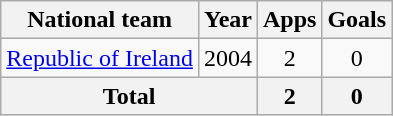<table class=wikitable style="text-align: center">
<tr>
<th>National team</th>
<th>Year</th>
<th>Apps</th>
<th>Goals</th>
</tr>
<tr>
<td><a href='#'>Republic of Ireland</a></td>
<td>2004</td>
<td>2</td>
<td>0</td>
</tr>
<tr>
<th colspan=2>Total</th>
<th>2</th>
<th>0</th>
</tr>
</table>
